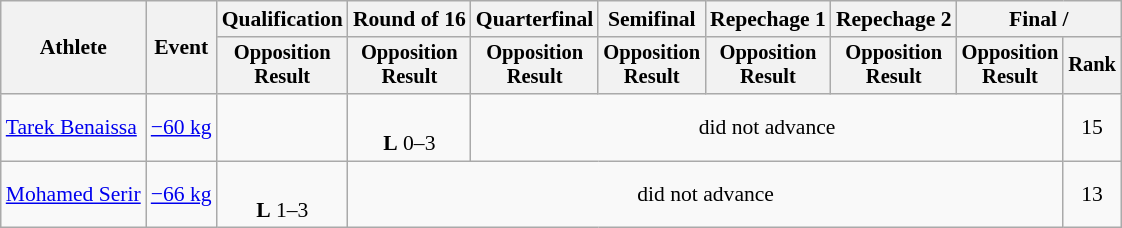<table class="wikitable" border="1" style="font-size:90%">
<tr>
<th rowspan=2>Athlete</th>
<th rowspan=2>Event</th>
<th>Qualification</th>
<th>Round of 16</th>
<th>Quarterfinal</th>
<th>Semifinal</th>
<th>Repechage 1</th>
<th>Repechage 2</th>
<th colspan=2>Final / </th>
</tr>
<tr style="font-size: 95%">
<th>Opposition<br>Result</th>
<th>Opposition<br>Result</th>
<th>Opposition<br>Result</th>
<th>Opposition<br>Result</th>
<th>Opposition<br>Result</th>
<th>Opposition<br>Result</th>
<th>Opposition<br>Result</th>
<th>Rank</th>
</tr>
<tr align=center>
<td align=left><a href='#'>Tarek Benaissa</a></td>
<td align=left><a href='#'>−60 kg</a></td>
<td></td>
<td><br><strong>L</strong> 0–3 <sup></sup></td>
<td colspan=5>did not advance</td>
<td>15</td>
</tr>
<tr align=center>
<td align=left><a href='#'>Mohamed Serir</a></td>
<td align=left><a href='#'>−66 kg</a></td>
<td><br><strong>L</strong> 1–3 <sup></sup></td>
<td colspan=6>did not advance</td>
<td>13</td>
</tr>
</table>
